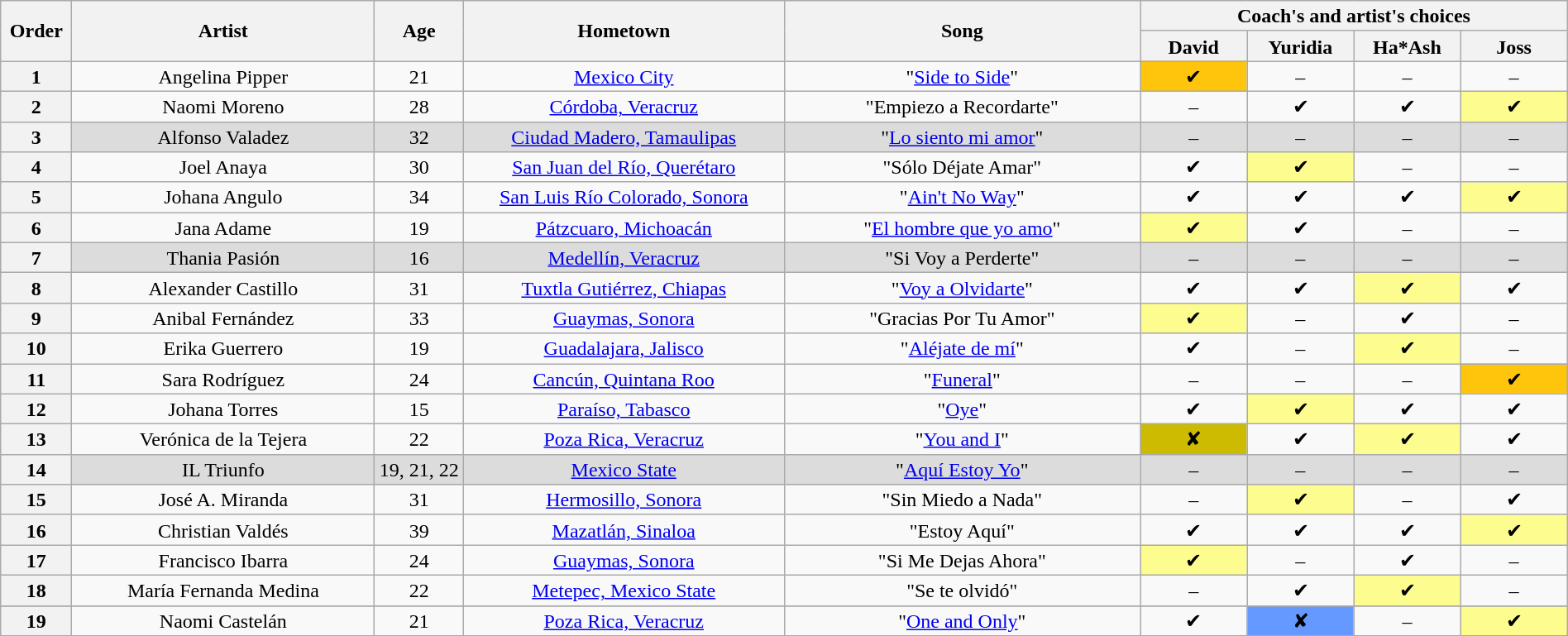<table class="wikitable" style="text-align:center; line-height:17px; width:100%">
<tr>
<th scope="col" rowspan="2" style="width:04%">Order</th>
<th scope="col" rowspan="2" style="width:17%">Artist</th>
<th scope="col" rowspan="2" style="width:05%">Age</th>
<th scope="col" rowspan="2" style="width:18%">Hometown</th>
<th scope="col" rowspan="2" style="width:20%">Song</th>
<th scope="col" colspan="4" style="width:24%">Coach's and artist's choices</th>
</tr>
<tr>
<th style="width:06%">David</th>
<th style="width:06%">Yuridia</th>
<th style="width:06%">Ha*Ash</th>
<th style="width:06%">Joss</th>
</tr>
<tr>
<th>1</th>
<td>Angelina Pipper</td>
<td>21</td>
<td><a href='#'>Mexico City</a></td>
<td>"<a href='#'>Side to Side</a>"</td>
<td style="background:#ffc40c">✔</td>
<td>–</td>
<td>–</td>
<td>–</td>
</tr>
<tr>
<th>2</th>
<td>Naomi Moreno</td>
<td>28</td>
<td><a href='#'>Córdoba, Veracruz</a></td>
<td>"Empiezo a Recordarte"</td>
<td>–</td>
<td>✔</td>
<td>✔</td>
<td style="background:#fdfc8f">✔</td>
</tr>
<tr style="background:#dcdcdc">
<th>3</th>
<td>Alfonso Valadez</td>
<td>32</td>
<td><a href='#'>Ciudad Madero, Tamaulipas</a></td>
<td>"<a href='#'>Lo siento mi amor</a>"</td>
<td>–</td>
<td>–</td>
<td>–</td>
<td>–</td>
</tr>
<tr>
<th>4</th>
<td>Joel Anaya</td>
<td>30</td>
<td><a href='#'>San Juan del Río, Querétaro</a></td>
<td>"Sólo Déjate Amar"</td>
<td>✔</td>
<td style="background:#fdfc8f">✔</td>
<td>–</td>
<td>–</td>
</tr>
<tr>
<th>5</th>
<td>Johana Angulo</td>
<td>34</td>
<td><a href='#'>San Luis Río Colorado, Sonora</a></td>
<td>"<a href='#'>Ain't No Way</a>"</td>
<td>✔</td>
<td>✔</td>
<td>✔</td>
<td style="background:#fdfc8f">✔</td>
</tr>
<tr>
<th>6</th>
<td>Jana Adame</td>
<td>19</td>
<td><a href='#'>Pátzcuaro, Michoacán</a></td>
<td>"<a href='#'>El hombre que yo amo</a>"</td>
<td style="background:#fdfc8f">✔</td>
<td>✔</td>
<td>–</td>
<td>–</td>
</tr>
<tr style="background:#dcdcdc">
<th>7</th>
<td>Thania Pasión</td>
<td>16</td>
<td><a href='#'>Medellín, Veracruz</a></td>
<td>"Si Voy a Perderte"</td>
<td>–</td>
<td>–</td>
<td>–</td>
<td>–</td>
</tr>
<tr>
<th>8</th>
<td>Alexander Castillo</td>
<td>31</td>
<td><a href='#'>Tuxtla Gutiérrez, Chiapas</a></td>
<td>"<a href='#'>Voy a Olvidarte</a>"</td>
<td>✔</td>
<td>✔</td>
<td style="background:#fdfc8f">✔</td>
<td>✔</td>
</tr>
<tr>
<th>9</th>
<td>Anibal Fernández</td>
<td>33</td>
<td><a href='#'>Guaymas, Sonora</a></td>
<td>"Gracias Por Tu Amor"</td>
<td style="background:#fdfc8f">✔</td>
<td>–</td>
<td>✔</td>
<td>–</td>
</tr>
<tr>
<th>10</th>
<td>Erika Guerrero</td>
<td>19</td>
<td><a href='#'>Guadalajara, Jalisco</a></td>
<td>"<a href='#'>Aléjate de mí</a>"</td>
<td>✔</td>
<td>–</td>
<td style="background:#fdfc8f">✔</td>
<td>–</td>
</tr>
<tr>
<th>11</th>
<td>Sara Rodríguez</td>
<td>24</td>
<td><a href='#'>Cancún, Quintana Roo</a></td>
<td>"<a href='#'>Funeral</a>"</td>
<td>–</td>
<td>–</td>
<td>–</td>
<td style="background:#ffc40c">✔</td>
</tr>
<tr>
<th>12</th>
<td>Johana Torres</td>
<td>15</td>
<td><a href='#'>Paraíso, Tabasco</a></td>
<td>"<a href='#'>Oye</a>"</td>
<td>✔</td>
<td style="background:#fdfc8f">✔</td>
<td>✔</td>
<td>✔</td>
</tr>
<tr>
<th>13</th>
<td>Verónica de la Tejera</td>
<td>22</td>
<td><a href='#'>Poza Rica, Veracruz</a></td>
<td>"<a href='#'>You and I</a>"</td>
<td style="background:#CCBB00">✘</td>
<td>✔</td>
<td style="background:#fdfc8f">✔</td>
<td>✔</td>
</tr>
<tr style="background:#dcdcdc">
<th>14</th>
<td>IL Triunfo</td>
<td>19, 21, 22</td>
<td><a href='#'>Mexico State</a></td>
<td>"<a href='#'>Aquí Estoy Yo</a>"</td>
<td>–</td>
<td>–</td>
<td>–</td>
<td>–</td>
</tr>
<tr>
<th>15</th>
<td>José A. Miranda</td>
<td>31</td>
<td><a href='#'>Hermosillo, Sonora</a></td>
<td>"Sin Miedo a Nada"</td>
<td>–</td>
<td style="background:#fdfc8f">✔</td>
<td>–</td>
<td>✔</td>
</tr>
<tr>
<th>16</th>
<td>Christian Valdés</td>
<td>39</td>
<td><a href='#'>Mazatlán, Sinaloa</a></td>
<td>"Estoy Aquí"</td>
<td>✔</td>
<td>✔</td>
<td>✔</td>
<td style="background:#fdfc8f">✔</td>
</tr>
<tr>
<th>17</th>
<td>Francisco Ibarra</td>
<td>24</td>
<td><a href='#'>Guaymas, Sonora</a></td>
<td>"Si Me Dejas Ahora"</td>
<td style="background:#fdfc8f">✔</td>
<td>–</td>
<td>✔</td>
<td>–</td>
</tr>
<tr>
<th>18</th>
<td>María Fernanda Medina</td>
<td>22</td>
<td><a href='#'>Metepec, Mexico State</a></td>
<td>"Se te olvidó"</td>
<td>–</td>
<td>✔</td>
<td style="background:#fdfc8f">✔</td>
<td>–</td>
</tr>
<tr>
</tr>
<tr>
<th>19</th>
<td>Naomi Castelán</td>
<td>21</td>
<td><a href='#'>Poza Rica, Veracruz</a></td>
<td>"<a href='#'>One and Only</a>"</td>
<td>✔</td>
<td style="background:#6699FF">✘</td>
<td>–</td>
<td style="background:#fdfc8f">✔</td>
</tr>
</table>
